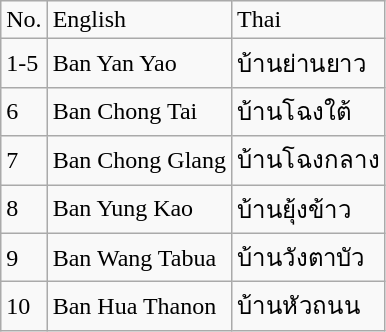<table class="wikitable">
<tr>
<td>No.</td>
<td>English</td>
<td>Thai</td>
</tr>
<tr>
<td>1-5</td>
<td>Ban Yan Yao</td>
<td>บ้านย่านยาว</td>
</tr>
<tr>
<td>6</td>
<td>Ban Chong Tai</td>
<td>บ้านโฉงใต้</td>
</tr>
<tr>
<td>7</td>
<td>Ban Chong Glang</td>
<td>บ้านโฉงกลาง</td>
</tr>
<tr>
<td>8</td>
<td>Ban Yung Kao</td>
<td>บ้านยุ้งข้าว</td>
</tr>
<tr>
<td>9</td>
<td>Ban Wang Tabua</td>
<td>บ้านวังตาบัว</td>
</tr>
<tr>
<td>10</td>
<td>Ban Hua Thanon</td>
<td>บ้านหัวถนน</td>
</tr>
</table>
